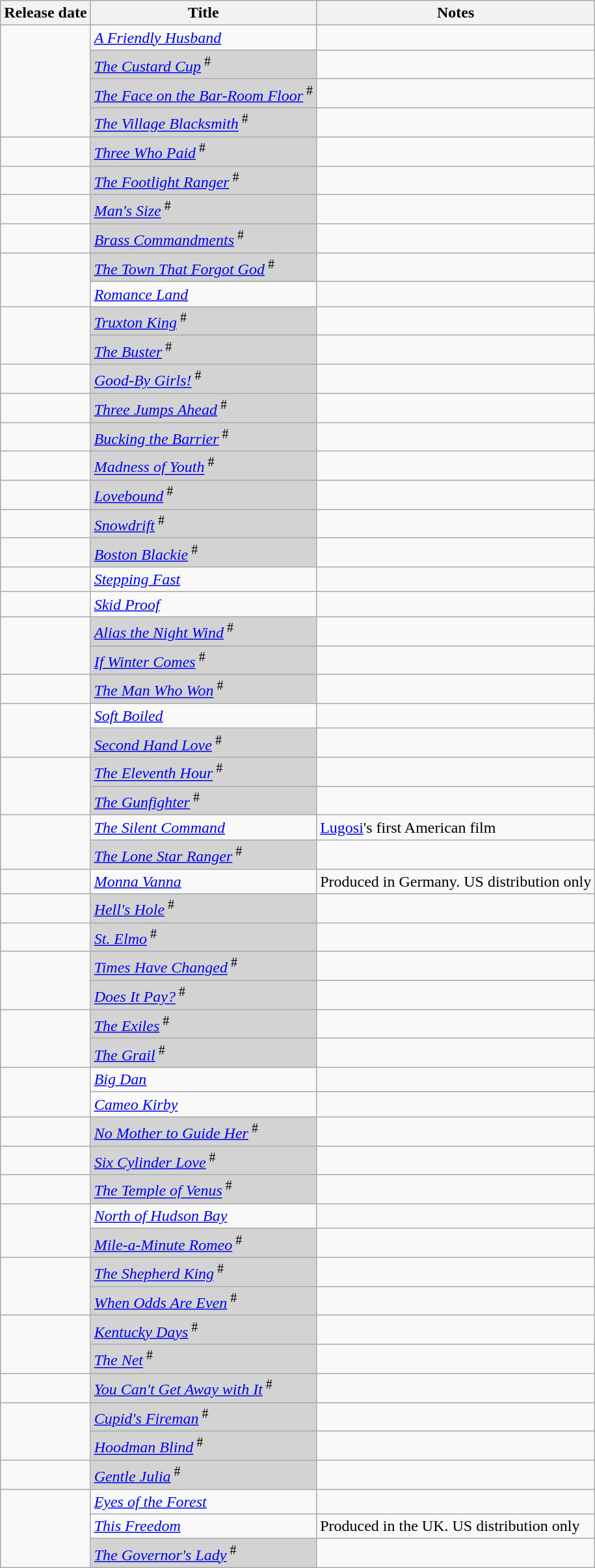<table class="wikitable sortable">
<tr>
<th>Release date</th>
<th>Title</th>
<th class="unsortable">Notes</th>
</tr>
<tr>
<td rowspan="4"></td>
<td><em><a href='#'>A Friendly Husband</a></em></td>
<td></td>
</tr>
<tr>
<td bgcolor=lightgray><em><a href='#'>The Custard Cup</a></em><sup> #</sup></td>
<td></td>
</tr>
<tr>
<td bgcolor=lightgray><em><a href='#'>The Face on the Bar-Room Floor</a></em><sup> #</sup></td>
<td></td>
</tr>
<tr>
<td bgcolor=lightgray><em><a href='#'>The Village Blacksmith</a></em><sup> #</sup></td>
<td></td>
</tr>
<tr>
<td></td>
<td bgcolor=lightgray><em><a href='#'>Three Who Paid</a></em><sup> #</sup></td>
<td></td>
</tr>
<tr>
<td></td>
<td bgcolor=lightgray><em><a href='#'>The Footlight Ranger</a></em><sup> #</sup></td>
<td></td>
</tr>
<tr>
<td></td>
<td bgcolor=lightgray><em><a href='#'>Man's Size</a></em><sup> #</sup></td>
<td></td>
</tr>
<tr>
<td></td>
<td bgcolor=lightgray><em><a href='#'>Brass Commandments</a></em><sup> #</sup></td>
<td></td>
</tr>
<tr>
<td rowspan="2"></td>
<td bgcolor=lightgray><em><a href='#'>The Town That Forgot God</a></em><sup> #</sup></td>
<td></td>
</tr>
<tr>
<td><em><a href='#'>Romance Land</a></em></td>
<td></td>
</tr>
<tr>
<td rowspan="2"></td>
<td bgcolor=lightgray><em><a href='#'>Truxton King</a></em><sup> #</sup></td>
<td></td>
</tr>
<tr>
<td bgcolor=lightgray><em><a href='#'>The Buster</a></em><sup> #</sup></td>
<td></td>
</tr>
<tr>
<td></td>
<td bgcolor=lightgray><em><a href='#'>Good-By Girls!</a></em><sup> #</sup></td>
<td></td>
</tr>
<tr>
<td></td>
<td bgcolor=lightgray><em><a href='#'>Three Jumps Ahead</a></em><sup> #</sup></td>
<td></td>
</tr>
<tr>
<td></td>
<td bgcolor=lightgray><em><a href='#'>Bucking the Barrier</a></em><sup> #</sup></td>
<td></td>
</tr>
<tr>
<td></td>
<td bgcolor=lightgray><em><a href='#'>Madness of Youth</a></em><sup> #</sup></td>
<td></td>
</tr>
<tr>
<td></td>
<td bgcolor=lightgray><em><a href='#'>Lovebound</a></em><sup> #</sup></td>
<td></td>
</tr>
<tr>
<td></td>
<td bgcolor=lightgray><em><a href='#'>Snowdrift</a></em><sup> #</sup></td>
<td></td>
</tr>
<tr>
<td></td>
<td bgcolor=lightgray><em><a href='#'>Boston Blackie</a></em><sup> #</sup></td>
<td></td>
</tr>
<tr>
<td></td>
<td><em><a href='#'>Stepping Fast</a></em></td>
<td></td>
</tr>
<tr>
<td></td>
<td><em><a href='#'>Skid Proof</a></em></td>
<td></td>
</tr>
<tr>
<td rowspan="2"></td>
<td bgcolor=lightgray><em><a href='#'>Alias the Night Wind</a></em><sup> #</sup></td>
<td></td>
</tr>
<tr>
<td bgcolor=lightgray><em><a href='#'>If Winter Comes</a></em><sup> #</sup></td>
<td></td>
</tr>
<tr>
<td></td>
<td bgcolor=lightgray><em><a href='#'>The Man Who Won</a></em><sup> #</sup></td>
<td></td>
</tr>
<tr>
<td rowspan="2"></td>
<td><em><a href='#'>Soft Boiled</a></em></td>
<td></td>
</tr>
<tr>
<td bgcolor=lightgray><em><a href='#'>Second Hand Love</a></em><sup> #</sup></td>
<td></td>
</tr>
<tr>
<td rowspan="2"></td>
<td bgcolor=lightgray><em><a href='#'>The Eleventh Hour</a></em><sup> #</sup></td>
<td></td>
</tr>
<tr>
<td bgcolor=lightgray><em><a href='#'>The Gunfighter</a></em><sup> #</sup></td>
<td></td>
</tr>
<tr>
<td rowspan="2"></td>
<td><em><a href='#'>The Silent Command</a></em></td>
<td><a href='#'>Lugosi</a>'s first American film</td>
</tr>
<tr>
<td bgcolor=lightgray><em><a href='#'>The Lone Star Ranger</a></em><sup> #</sup></td>
<td></td>
</tr>
<tr>
<td></td>
<td><em><a href='#'>Monna Vanna</a></em></td>
<td>Produced in Germany. US distribution only</td>
</tr>
<tr>
<td></td>
<td bgcolor=lightgray><em><a href='#'>Hell's Hole</a></em><sup> #</sup></td>
<td></td>
</tr>
<tr>
<td></td>
<td bgcolor=lightgray><em><a href='#'>St. Elmo</a></em><sup> #</sup></td>
<td></td>
</tr>
<tr>
<td rowspan="2"></td>
<td bgcolor=lightgray><em><a href='#'>Times Have Changed</a></em><sup> #</sup></td>
<td></td>
</tr>
<tr>
<td bgcolor=lightgray><em><a href='#'>Does It Pay?</a></em><sup> #</sup></td>
<td></td>
</tr>
<tr>
<td rowspan="2"></td>
<td bgcolor=lightgray><em><a href='#'>The Exiles</a></em><sup> #</sup></td>
<td></td>
</tr>
<tr>
<td bgcolor=lightgray><em><a href='#'>The Grail</a></em><sup> #</sup></td>
<td></td>
</tr>
<tr>
<td rowspan="2"></td>
<td><em><a href='#'>Big Dan</a></em></td>
<td></td>
</tr>
<tr>
<td><em><a href='#'>Cameo Kirby</a></em></td>
<td></td>
</tr>
<tr>
<td></td>
<td bgcolor=lightgray><em><a href='#'>No Mother to Guide Her</a></em><sup> #</sup></td>
<td></td>
</tr>
<tr>
<td></td>
<td bgcolor=lightgray><em><a href='#'>Six Cylinder Love</a></em><sup> #</sup></td>
<td></td>
</tr>
<tr>
<td></td>
<td bgcolor=lightgray><em><a href='#'>The Temple of Venus</a></em><sup> #</sup></td>
<td></td>
</tr>
<tr>
<td rowspan="2"></td>
<td><em><a href='#'>North of Hudson Bay</a></em></td>
<td></td>
</tr>
<tr>
<td bgcolor=lightgray><em><a href='#'>Mile-a-Minute Romeo</a></em><sup> #</sup></td>
<td></td>
</tr>
<tr>
<td rowspan="2"></td>
<td bgcolor=lightgray><em><a href='#'>The Shepherd King</a></em><sup> #</sup></td>
<td></td>
</tr>
<tr>
<td bgcolor=lightgray><em><a href='#'>When Odds Are Even</a></em><sup> #</sup></td>
<td></td>
</tr>
<tr>
<td rowspan="2"></td>
<td bgcolor=lightgray><em><a href='#'>Kentucky Days</a></em><sup> #</sup></td>
<td></td>
</tr>
<tr>
<td bgcolor=lightgray><em><a href='#'>The Net</a></em><sup> #</sup></td>
<td></td>
</tr>
<tr>
<td></td>
<td bgcolor=lightgray><em><a href='#'>You Can't Get Away with It</a></em><sup> #</sup></td>
<td></td>
</tr>
<tr>
<td rowspan="2"></td>
<td bgcolor=lightgray><em><a href='#'>Cupid's Fireman</a></em><sup> #</sup></td>
<td></td>
</tr>
<tr>
<td bgcolor=lightgray><em><a href='#'>Hoodman Blind</a></em><sup> #</sup></td>
<td></td>
</tr>
<tr>
<td></td>
<td bgcolor=lightgray><em><a href='#'>Gentle Julia</a></em><sup> #</sup></td>
<td></td>
</tr>
<tr>
<td rowspan="3"></td>
<td><em><a href='#'>Eyes of the Forest</a></em></td>
<td></td>
</tr>
<tr>
<td><em><a href='#'>This Freedom</a></em></td>
<td>Produced in the UK. US distribution only</td>
</tr>
<tr>
<td bgcolor=lightgray><em><a href='#'>The Governor's Lady</a></em><sup> #</sup></td>
<td></td>
</tr>
</table>
